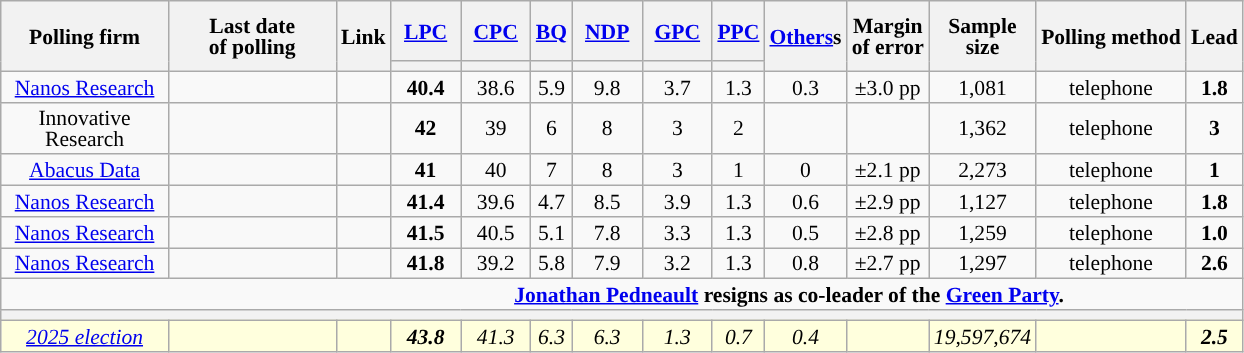<table class="wikitable sortable mw-datatable mw-collapsible" style="text-align:center;font-size:90%;line-height:14px;">
<tr style="height:40px;">
<th rowspan="2" style="width:105px;">Polling firm</th>
<th rowspan="2" style="width:105px;">Last date<br>of polling</th>
<th rowspan="2">Link</th>
<th style="width:40px;"><a href='#'>LPC</a></th>
<th style="width:40px;"><a href='#'>CPC</a></th>
<th><a href='#'>BQ</a></th>
<th style="width:40px;"><a href='#'>NDP</a></th>
<th style="width:40px;"><a href='#'>GPC</a></th>
<th><a href='#'>PPC</a></th>
<th rowspan="2" style="width:40px"><a href='#'>Others</a>s</th>
<th rowspan="2">Margin<br>of error</th>
<th rowspan="2">Sample<br>size</th>
<th rowspan="2">Polling method</th>
<th rowspan="2">Lead</th>
</tr>
<tr class="sorttop">
<th style="background:"></th>
<th style="background:"></th>
<th style="background:"></th>
<th style="background:"></th>
<th style="background:"></th>
<th style="background:"></th>
</tr>
<tr>
<td><a href='#'>Nanos Research</a></td>
<td></td>
<td></td>
<td><strong>40.4</strong></td>
<td>38.6</td>
<td>5.9</td>
<td>9.8</td>
<td>3.7</td>
<td>1.3</td>
<td>0.3</td>
<td>±3.0 pp</td>
<td>1,081</td>
<td>telephone</td>
<td><strong>1.8</strong></td>
</tr>
<tr>
<td>Innovative Research</td>
<td></td>
<td></td>
<td><strong>42</strong></td>
<td>39</td>
<td>6</td>
<td>8</td>
<td>3</td>
<td>2</td>
<td></td>
<td></td>
<td>1,362</td>
<td>telephone</td>
<td><strong>3</strong></td>
</tr>
<tr>
<td><a href='#'>Abacus Data</a></td>
<td></td>
<td></td>
<td><strong>41</strong></td>
<td>40</td>
<td>7</td>
<td>8</td>
<td>3</td>
<td>1</td>
<td>0</td>
<td>±2.1 pp</td>
<td>2,273</td>
<td>telephone</td>
<td><strong>1</strong></td>
</tr>
<tr>
<td><a href='#'>Nanos Research</a></td>
<td></td>
<td></td>
<td><strong>41.4</strong></td>
<td>39.6</td>
<td>4.7</td>
<td>8.5</td>
<td>3.9</td>
<td>1.3</td>
<td>0.6</td>
<td>±2.9 pp</td>
<td>1,127</td>
<td>telephone</td>
<td><strong>1.8</strong></td>
</tr>
<tr>
<td><a href='#'>Nanos Research</a></td>
<td></td>
<td></td>
<td><strong>41.5</strong></td>
<td>40.5</td>
<td>5.1</td>
<td>7.8</td>
<td>3.3</td>
<td>1.3</td>
<td>0.5</td>
<td>±2.8 pp</td>
<td>1,259</td>
<td>telephone</td>
<td><strong>1.0</strong></td>
</tr>
<tr>
<td><a href='#'>Nanos Research</a></td>
<td></td>
<td></td>
<td><strong>41.8</strong></td>
<td>39.2</td>
<td>5.8</td>
<td>7.9</td>
<td>3.2</td>
<td>1.3</td>
<td>0.8</td>
<td>±2.7 pp</td>
<td>1,297</td>
<td>telephone</td>
<td><strong>2.6</strong></td>
</tr>
<tr>
<td style="border-right-style:hidden;"></td>
<td style="border-right-style:hidden;"><strong></strong></td>
<td colspan="12"><strong><a href='#'>Jonathan Pedneault</a> resigns as co-leader of the <a href='#'>Green Party</a>.</strong></td>
</tr>
<tr>
<th colspan="14"></th>
</tr>
<tr style="background:#ffd;">
<td><em><a href='#'>2025 election</a></em></td>
<td></td>
<td></td>
<td><strong><em>43.8</em></strong></td>
<td><em>41.3</em></td>
<td><em>6.3</em></td>
<td><em>6.3</em></td>
<td><em>1.3</em></td>
<td><em>0.7</em></td>
<td><em>0.4</em></td>
<td></td>
<td><em>19,597,674</em></td>
<td></td>
<td><strong><em>2.5</em></strong></td>
</tr>
</table>
